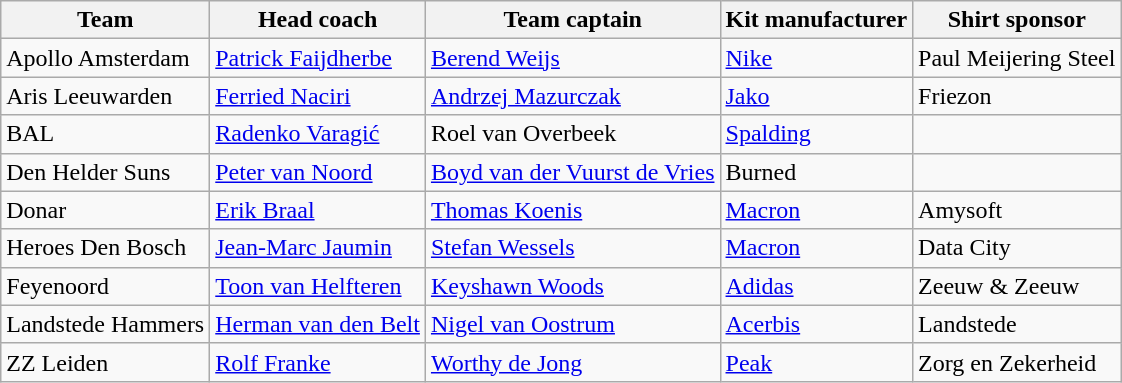<table class="wikitable sortable">
<tr>
<th>Team</th>
<th>Head coach</th>
<th>Team captain</th>
<th>Kit manufacturer</th>
<th>Shirt sponsor</th>
</tr>
<tr>
<td>Apollo Amsterdam</td>
<td> <a href='#'>Patrick Faijdherbe</a></td>
<td> <a href='#'>Berend Weijs</a></td>
<td><a href='#'>Nike</a></td>
<td>Paul Meijering Steel</td>
</tr>
<tr>
<td>Aris Leeuwarden</td>
<td> <a href='#'>Ferried Naciri</a></td>
<td> <a href='#'>Andrzej Mazurczak</a></td>
<td><a href='#'>Jako</a></td>
<td>Friezon</td>
</tr>
<tr>
<td>BAL</td>
<td> <a href='#'>Radenko Varagić</a></td>
<td> Roel van Overbeek</td>
<td><a href='#'>Spalding</a></td>
<td></td>
</tr>
<tr>
<td>Den Helder Suns</td>
<td> <a href='#'>Peter van Noord</a></td>
<td> <a href='#'>Boyd van der Vuurst de Vries</a></td>
<td>Burned</td>
<td></td>
</tr>
<tr>
<td>Donar</td>
<td> <a href='#'>Erik Braal</a></td>
<td> <a href='#'>Thomas Koenis</a></td>
<td><a href='#'>Macron</a></td>
<td>Amysoft</td>
</tr>
<tr>
<td>Heroes Den Bosch</td>
<td> <a href='#'>Jean-Marc Jaumin</a></td>
<td> <a href='#'>Stefan Wessels</a></td>
<td><a href='#'>Macron</a></td>
<td>Data City</td>
</tr>
<tr>
<td>Feyenoord</td>
<td> <a href='#'>Toon van Helfteren</a></td>
<td> <a href='#'>Keyshawn Woods</a></td>
<td><a href='#'>Adidas</a></td>
<td>Zeeuw & Zeeuw</td>
</tr>
<tr>
<td>Landstede Hammers</td>
<td> <a href='#'>Herman van den Belt</a></td>
<td> <a href='#'>Nigel van Oostrum</a></td>
<td><a href='#'>Acerbis</a></td>
<td>Landstede</td>
</tr>
<tr>
<td>ZZ Leiden</td>
<td> <a href='#'>Rolf Franke</a></td>
<td> <a href='#'>Worthy de Jong</a></td>
<td><a href='#'>Peak</a></td>
<td>Zorg en Zekerheid</td>
</tr>
</table>
